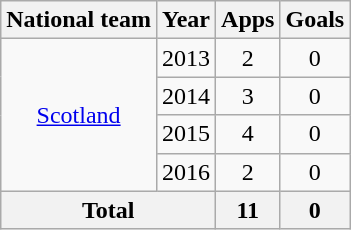<table class="wikitable" style="text-align:center">
<tr>
<th>National team</th>
<th>Year</th>
<th>Apps</th>
<th>Goals</th>
</tr>
<tr>
<td rowspan="4"><a href='#'>Scotland</a></td>
<td>2013</td>
<td>2</td>
<td>0</td>
</tr>
<tr>
<td>2014</td>
<td>3</td>
<td>0</td>
</tr>
<tr>
<td>2015</td>
<td>4</td>
<td>0</td>
</tr>
<tr>
<td>2016</td>
<td>2</td>
<td>0</td>
</tr>
<tr>
<th colspan="2">Total</th>
<th>11</th>
<th>0</th>
</tr>
</table>
